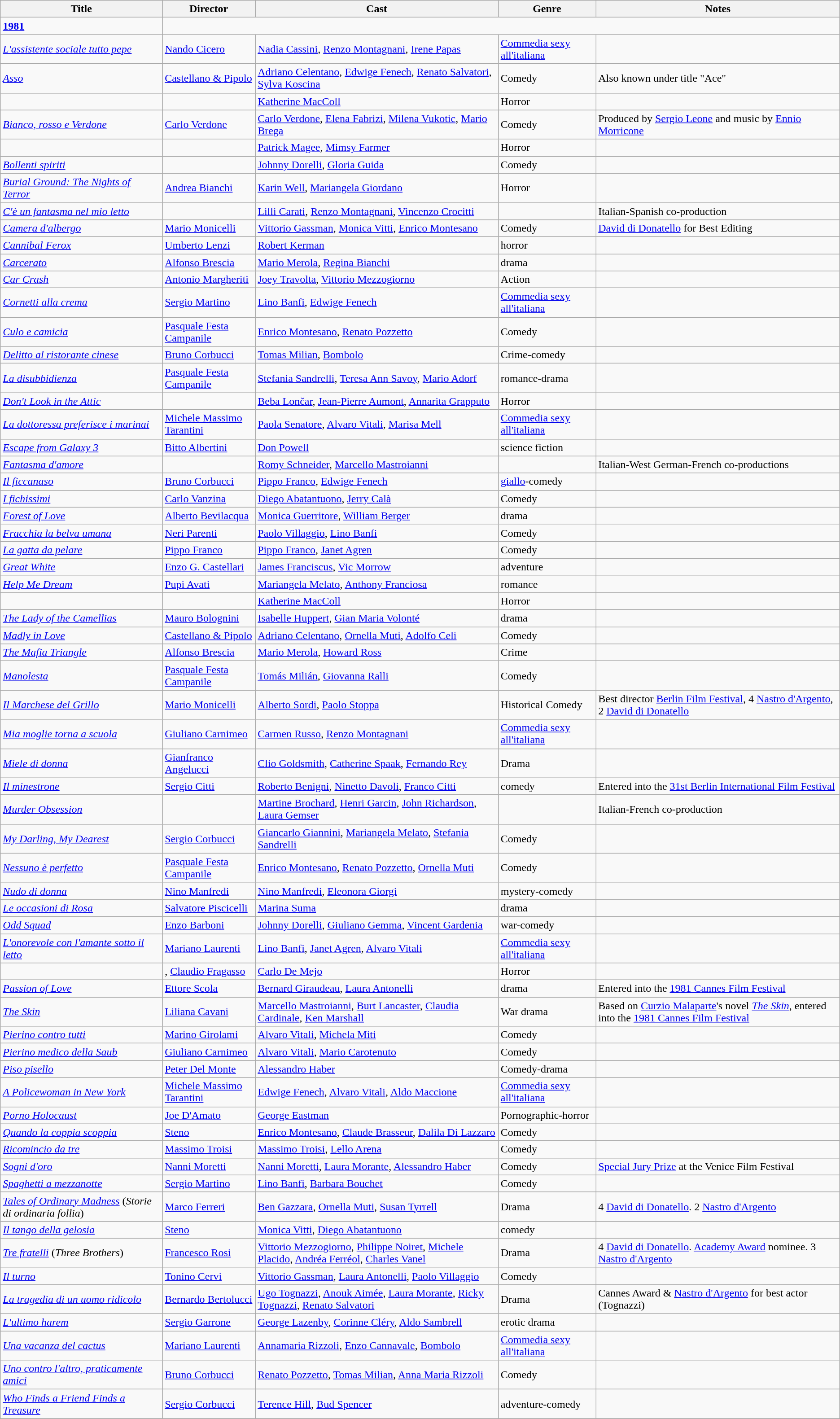<table class="wikitable">
<tr>
<th>Title</th>
<th>Director</th>
<th>Cast</th>
<th>Genre</th>
<th>Notes</th>
</tr>
<tr>
<td><strong><a href='#'>1981</a></strong></td>
</tr>
<tr>
<td><em><a href='#'>L'assistente sociale tutto pepe</a></em></td>
<td><a href='#'>Nando Cicero</a></td>
<td><a href='#'>Nadia Cassini</a>, <a href='#'>Renzo Montagnani</a>, <a href='#'>Irene Papas</a></td>
<td><a href='#'>Commedia sexy all'italiana</a></td>
<td></td>
</tr>
<tr>
<td><em><a href='#'>Asso</a></em></td>
<td><a href='#'>Castellano & Pipolo</a></td>
<td><a href='#'>Adriano Celentano</a>, <a href='#'>Edwige Fenech</a>, <a href='#'>Renato Salvatori</a>, <a href='#'>Sylva Koscina</a></td>
<td>Comedy</td>
<td>Also known under title "Ace"</td>
</tr>
<tr>
<td></td>
<td></td>
<td><a href='#'>Katherine MacColl</a></td>
<td>Horror</td>
<td></td>
</tr>
<tr>
<td><em><a href='#'>Bianco, rosso e Verdone</a></em></td>
<td><a href='#'>Carlo Verdone</a></td>
<td><a href='#'>Carlo Verdone</a>, <a href='#'>Elena Fabrizi</a>, <a href='#'>Milena Vukotic</a>, <a href='#'>Mario Brega</a></td>
<td>Comedy</td>
<td>Produced by <a href='#'>Sergio Leone</a> and music by <a href='#'>Ennio Morricone</a></td>
</tr>
<tr>
<td></td>
<td></td>
<td><a href='#'>Patrick Magee</a>, <a href='#'>Mimsy Farmer</a></td>
<td>Horror</td>
<td></td>
</tr>
<tr>
<td><em><a href='#'>Bollenti spiriti</a></em></td>
<td></td>
<td><a href='#'>Johnny Dorelli</a>, <a href='#'>Gloria Guida</a></td>
<td>Comedy</td>
<td></td>
</tr>
<tr>
<td><em><a href='#'>Burial Ground: The Nights of Terror</a></em></td>
<td><a href='#'>Andrea Bianchi</a></td>
<td><a href='#'>Karin Well</a>, <a href='#'>Mariangela Giordano</a></td>
<td>Horror</td>
<td></td>
</tr>
<tr>
<td><em><a href='#'>C'è un fantasma nel mio letto</a></em></td>
<td></td>
<td><a href='#'>Lilli Carati</a>, <a href='#'>Renzo Montagnani</a>, <a href='#'>Vincenzo Crocitti</a></td>
<td></td>
<td>Italian-Spanish co-production</td>
</tr>
<tr>
<td><em><a href='#'>Camera d'albergo</a></em></td>
<td><a href='#'>Mario Monicelli</a></td>
<td><a href='#'>Vittorio Gassman</a>, <a href='#'>Monica Vitti</a>, <a href='#'>Enrico Montesano</a></td>
<td>Comedy</td>
<td><a href='#'>David di Donatello</a> for Best Editing</td>
</tr>
<tr>
<td><em><a href='#'>Cannibal Ferox</a></em></td>
<td><a href='#'>Umberto Lenzi</a></td>
<td><a href='#'>Robert Kerman</a></td>
<td>horror</td>
<td></td>
</tr>
<tr>
<td><em><a href='#'>Carcerato</a></em></td>
<td><a href='#'>Alfonso Brescia</a></td>
<td><a href='#'>Mario Merola</a>, <a href='#'>Regina Bianchi</a></td>
<td>drama</td>
<td></td>
</tr>
<tr>
<td><em><a href='#'>Car Crash</a></em></td>
<td><a href='#'>Antonio Margheriti</a></td>
<td><a href='#'>Joey Travolta</a>, <a href='#'>Vittorio Mezzogiorno</a></td>
<td>Action</td>
<td></td>
</tr>
<tr>
<td><em><a href='#'>Cornetti alla crema</a></em></td>
<td><a href='#'>Sergio Martino</a></td>
<td><a href='#'>Lino Banfi</a>, <a href='#'>Edwige Fenech</a></td>
<td><a href='#'>Commedia sexy all'italiana</a></td>
<td></td>
</tr>
<tr>
<td><em><a href='#'>Culo e camicia</a></em></td>
<td><a href='#'>Pasquale Festa Campanile</a></td>
<td><a href='#'>Enrico Montesano</a>, <a href='#'>Renato Pozzetto</a></td>
<td>Comedy</td>
<td></td>
</tr>
<tr>
<td><em><a href='#'>Delitto al ristorante cinese</a></em></td>
<td><a href='#'>Bruno Corbucci</a></td>
<td><a href='#'>Tomas Milian</a>, <a href='#'>Bombolo</a></td>
<td>Crime-comedy</td>
<td></td>
</tr>
<tr>
<td><em><a href='#'>La disubbidienza</a></em></td>
<td><a href='#'>Pasquale Festa Campanile</a></td>
<td><a href='#'>Stefania Sandrelli</a>, <a href='#'>Teresa Ann Savoy</a>, <a href='#'>Mario Adorf</a></td>
<td>romance-drama</td>
<td></td>
</tr>
<tr>
<td><em><a href='#'>Don't Look in the Attic</a></em></td>
<td></td>
<td><a href='#'>Beba Lončar</a>, <a href='#'>Jean-Pierre Aumont</a>, <a href='#'>Annarita Grapputo</a></td>
<td>Horror</td>
<td></td>
</tr>
<tr>
<td><em><a href='#'>La dottoressa preferisce i marinai</a></em></td>
<td><a href='#'>Michele Massimo Tarantini</a></td>
<td><a href='#'>Paola Senatore</a>, <a href='#'>Alvaro Vitali</a>, <a href='#'>Marisa Mell</a></td>
<td><a href='#'>Commedia sexy all'italiana</a></td>
<td></td>
</tr>
<tr>
<td><em><a href='#'>Escape from Galaxy 3</a></em></td>
<td><a href='#'>Bitto Albertini</a></td>
<td><a href='#'>Don Powell</a></td>
<td>science fiction</td>
<td></td>
</tr>
<tr>
<td><em><a href='#'>Fantasma d'amore</a></em></td>
<td></td>
<td><a href='#'>Romy Schneider</a>, <a href='#'>Marcello Mastroianni</a></td>
<td></td>
<td>Italian-West German-French co-productions</td>
</tr>
<tr>
<td><em><a href='#'>Il ficcanaso</a></em></td>
<td><a href='#'>Bruno Corbucci</a></td>
<td><a href='#'>Pippo Franco</a>, <a href='#'>Edwige Fenech</a></td>
<td><a href='#'>giallo</a>-comedy</td>
<td></td>
</tr>
<tr>
<td><em><a href='#'>I fichissimi</a></em></td>
<td><a href='#'>Carlo Vanzina</a></td>
<td><a href='#'>Diego Abatantuono</a>, <a href='#'>Jerry Calà</a></td>
<td>Comedy</td>
<td></td>
</tr>
<tr>
<td><em><a href='#'>Forest of Love</a></em></td>
<td><a href='#'>Alberto Bevilacqua</a></td>
<td><a href='#'>Monica Guerritore</a>, <a href='#'>William Berger</a></td>
<td>drama</td>
<td></td>
</tr>
<tr>
<td><em><a href='#'>Fracchia la belva umana</a></em></td>
<td><a href='#'>Neri Parenti</a></td>
<td><a href='#'>Paolo Villaggio</a>, <a href='#'>Lino Banfi</a></td>
<td>Comedy</td>
<td></td>
</tr>
<tr>
<td><em><a href='#'>La gatta da pelare</a></em></td>
<td><a href='#'>Pippo Franco</a></td>
<td><a href='#'>Pippo Franco</a>, <a href='#'>Janet Agren</a></td>
<td>Comedy</td>
<td></td>
</tr>
<tr>
<td><em><a href='#'>Great White</a></em></td>
<td><a href='#'>Enzo G. Castellari</a></td>
<td><a href='#'>James Franciscus</a>, <a href='#'>Vic Morrow</a></td>
<td>adventure</td>
<td></td>
</tr>
<tr>
<td><em><a href='#'>Help Me Dream</a></em></td>
<td><a href='#'>Pupi Avati</a></td>
<td><a href='#'>Mariangela Melato</a>, <a href='#'>Anthony Franciosa</a></td>
<td>romance</td>
<td></td>
</tr>
<tr>
<td></td>
<td></td>
<td><a href='#'>Katherine MacColl</a></td>
<td>Horror</td>
<td></td>
</tr>
<tr>
<td><em><a href='#'>The Lady of the Camellias</a></em></td>
<td><a href='#'>Mauro Bolognini</a></td>
<td><a href='#'>Isabelle Huppert</a>, <a href='#'>Gian Maria Volonté</a></td>
<td>drama</td>
<td></td>
</tr>
<tr>
<td><em><a href='#'>Madly in Love</a></em></td>
<td><a href='#'>Castellano & Pipolo</a></td>
<td><a href='#'>Adriano Celentano</a>, <a href='#'>Ornella Muti</a>, <a href='#'>Adolfo Celi</a></td>
<td>Comedy</td>
<td></td>
</tr>
<tr>
<td><em><a href='#'>The Mafia Triangle</a></em></td>
<td><a href='#'>Alfonso Brescia</a></td>
<td><a href='#'>Mario Merola</a>, <a href='#'>Howard Ross</a></td>
<td>Crime</td>
<td></td>
</tr>
<tr>
<td><em><a href='#'>Manolesta</a></em></td>
<td><a href='#'>Pasquale Festa Campanile</a></td>
<td><a href='#'>Tomás Milián</a>, <a href='#'>Giovanna Ralli</a></td>
<td>Comedy</td>
<td></td>
</tr>
<tr>
<td><em><a href='#'>Il Marchese del Grillo</a></em></td>
<td><a href='#'>Mario Monicelli</a></td>
<td><a href='#'>Alberto Sordi</a>, <a href='#'>Paolo Stoppa</a></td>
<td>Historical Comedy</td>
<td>Best director <a href='#'>Berlin Film Festival</a>, 4 <a href='#'>Nastro d'Argento</a>, 2 <a href='#'>David di Donatello</a></td>
</tr>
<tr>
<td><em><a href='#'>Mia moglie torna a scuola</a></em></td>
<td><a href='#'>Giuliano Carnimeo</a></td>
<td><a href='#'>Carmen Russo</a>, <a href='#'>Renzo Montagnani</a></td>
<td><a href='#'>Commedia sexy all'italiana</a></td>
<td></td>
</tr>
<tr>
<td><em><a href='#'>Miele di donna</a></em></td>
<td><a href='#'>Gianfranco Angelucci</a></td>
<td><a href='#'>Clio Goldsmith</a>, <a href='#'>Catherine Spaak</a>, <a href='#'>Fernando Rey</a></td>
<td>Drama</td>
<td></td>
</tr>
<tr>
<td><em><a href='#'>Il minestrone</a></em></td>
<td><a href='#'>Sergio Citti</a></td>
<td><a href='#'>Roberto Benigni</a>, <a href='#'>Ninetto Davoli</a>, <a href='#'>Franco Citti</a></td>
<td>comedy</td>
<td>Entered into the <a href='#'>31st Berlin International Film Festival</a></td>
</tr>
<tr>
<td><em><a href='#'>Murder Obsession</a></em></td>
<td></td>
<td><a href='#'>Martine Brochard</a>, <a href='#'>Henri Garcin</a>, <a href='#'>John Richardson</a>, <a href='#'>Laura Gemser</a></td>
<td></td>
<td>Italian-French co-production</td>
</tr>
<tr>
<td><em><a href='#'>My Darling, My Dearest</a></em></td>
<td><a href='#'>Sergio Corbucci</a></td>
<td><a href='#'>Giancarlo Giannini</a>, <a href='#'>Mariangela Melato</a>, <a href='#'>Stefania Sandrelli</a></td>
<td>Comedy</td>
<td></td>
</tr>
<tr>
<td><em><a href='#'>Nessuno è perfetto</a></em></td>
<td><a href='#'>Pasquale Festa Campanile</a></td>
<td><a href='#'>Enrico Montesano</a>, <a href='#'>Renato Pozzetto</a>, <a href='#'>Ornella Muti</a></td>
<td>Comedy</td>
<td></td>
</tr>
<tr>
<td><em><a href='#'>Nudo di donna</a></em></td>
<td><a href='#'>Nino Manfredi</a></td>
<td><a href='#'>Nino Manfredi</a>, <a href='#'>Eleonora Giorgi</a></td>
<td>mystery-comedy</td>
<td></td>
</tr>
<tr>
<td><em><a href='#'>Le occasioni di Rosa</a></em></td>
<td><a href='#'>Salvatore Piscicelli</a></td>
<td><a href='#'>Marina Suma</a></td>
<td>drama</td>
<td></td>
</tr>
<tr>
<td><em><a href='#'>Odd Squad</a></em></td>
<td><a href='#'>Enzo Barboni</a></td>
<td><a href='#'>Johnny Dorelli</a>, <a href='#'>Giuliano Gemma</a>, <a href='#'>Vincent Gardenia</a></td>
<td>war-comedy</td>
<td></td>
</tr>
<tr>
<td><em><a href='#'>L'onorevole con l'amante sotto il letto</a></em></td>
<td><a href='#'>Mariano Laurenti</a></td>
<td><a href='#'>Lino Banfi</a>, <a href='#'>Janet Agren</a>, <a href='#'>Alvaro Vitali</a></td>
<td><a href='#'>Commedia sexy all'italiana</a></td>
<td></td>
</tr>
<tr>
<td></td>
<td>, <a href='#'>Claudio Fragasso</a></td>
<td><a href='#'>Carlo De Mejo</a></td>
<td>Horror</td>
<td></td>
</tr>
<tr>
<td><em><a href='#'>Passion of Love</a></em></td>
<td><a href='#'>Ettore Scola</a></td>
<td><a href='#'>Bernard Giraudeau</a>, <a href='#'>Laura Antonelli</a></td>
<td>drama</td>
<td>Entered into the <a href='#'>1981 Cannes Film Festival</a></td>
</tr>
<tr>
<td><em><a href='#'>The Skin</a></em></td>
<td><a href='#'>Liliana Cavani</a></td>
<td><a href='#'>Marcello Mastroianni</a>, <a href='#'>Burt Lancaster</a>, <a href='#'>Claudia Cardinale</a>, <a href='#'>Ken Marshall</a></td>
<td>War drama</td>
<td>Based on <a href='#'>Curzio Malaparte</a>'s novel <em><a href='#'>The Skin</a></em>, entered into the <a href='#'>1981 Cannes Film Festival</a></td>
</tr>
<tr>
<td><em><a href='#'>Pierino contro tutti</a></em></td>
<td><a href='#'>Marino Girolami</a></td>
<td><a href='#'>Alvaro Vitali</a>, <a href='#'>Michela Miti</a></td>
<td>Comedy</td>
<td></td>
</tr>
<tr>
<td><em><a href='#'>Pierino medico della Saub</a></em></td>
<td><a href='#'>Giuliano Carnimeo</a></td>
<td><a href='#'>Alvaro Vitali</a>, <a href='#'>Mario Carotenuto</a></td>
<td>Comedy</td>
<td></td>
</tr>
<tr>
<td><em><a href='#'>Piso pisello</a></em></td>
<td><a href='#'>Peter Del Monte</a></td>
<td><a href='#'>Alessandro Haber</a></td>
<td>Comedy-drama</td>
<td></td>
</tr>
<tr>
<td><em><a href='#'>A Policewoman in New York</a></em></td>
<td><a href='#'>Michele Massimo Tarantini</a></td>
<td><a href='#'>Edwige Fenech</a>, <a href='#'>Alvaro Vitali</a>, <a href='#'>Aldo Maccione</a></td>
<td><a href='#'>Commedia sexy all'italiana</a></td>
<td></td>
</tr>
<tr>
<td><em><a href='#'>Porno Holocaust</a></em></td>
<td><a href='#'>Joe D'Amato</a></td>
<td><a href='#'>George Eastman</a></td>
<td>Pornographic-horror</td>
<td></td>
</tr>
<tr>
<td><em><a href='#'>Quando la coppia scoppia</a></em></td>
<td><a href='#'>Steno</a></td>
<td><a href='#'>Enrico Montesano</a>, <a href='#'>Claude Brasseur</a>, <a href='#'>Dalila Di Lazzaro</a></td>
<td>Comedy</td>
<td></td>
</tr>
<tr>
<td><em><a href='#'>Ricomincio da tre</a></em></td>
<td><a href='#'>Massimo Troisi</a></td>
<td><a href='#'>Massimo Troisi</a>, <a href='#'>Lello Arena</a></td>
<td>Comedy</td>
<td></td>
</tr>
<tr>
<td><em><a href='#'>Sogni d'oro</a></em></td>
<td><a href='#'>Nanni Moretti</a></td>
<td><a href='#'>Nanni Moretti</a>, <a href='#'>Laura Morante</a>, <a href='#'>Alessandro Haber</a></td>
<td>Comedy</td>
<td><a href='#'>Special Jury Prize</a> at the Venice Film Festival</td>
</tr>
<tr>
<td><em><a href='#'>Spaghetti a mezzanotte</a></em></td>
<td><a href='#'>Sergio Martino</a></td>
<td><a href='#'>Lino Banfi</a>, <a href='#'>Barbara Bouchet</a></td>
<td>Comedy</td>
<td></td>
</tr>
<tr>
<td><em><a href='#'>Tales of Ordinary Madness</a></em>  (<em>Storie di ordinaria follia</em>)</td>
<td><a href='#'>Marco Ferreri</a></td>
<td><a href='#'>Ben Gazzara</a>, <a href='#'>Ornella Muti</a>, <a href='#'>Susan Tyrrell</a></td>
<td>Drama</td>
<td>4 <a href='#'>David di Donatello</a>. 2 <a href='#'>Nastro d'Argento</a></td>
</tr>
<tr>
<td><em><a href='#'>Il tango della gelosia</a></em></td>
<td><a href='#'>Steno</a></td>
<td><a href='#'>Monica Vitti</a>, <a href='#'>Diego Abatantuono</a></td>
<td>comedy</td>
<td></td>
</tr>
<tr>
<td><em><a href='#'>Tre fratelli</a></em> (<em>Three Brothers</em>)</td>
<td><a href='#'>Francesco Rosi</a></td>
<td><a href='#'>Vittorio Mezzogiorno</a>, <a href='#'>Philippe Noiret</a>, <a href='#'>Michele Placido</a>, <a href='#'>Andréa Ferréol</a>, <a href='#'>Charles Vanel</a></td>
<td>Drama</td>
<td>4 <a href='#'>David di Donatello</a>. <a href='#'>Academy Award</a> nominee. 3 <a href='#'>Nastro d'Argento</a></td>
</tr>
<tr>
<td><em><a href='#'>Il turno</a></em></td>
<td><a href='#'>Tonino Cervi</a></td>
<td><a href='#'>Vittorio Gassman</a>, <a href='#'>Laura Antonelli</a>, <a href='#'>Paolo Villaggio</a></td>
<td>Comedy</td>
<td></td>
</tr>
<tr>
<td><em><a href='#'>La tragedia di un uomo ridicolo</a></em></td>
<td><a href='#'>Bernardo Bertolucci</a></td>
<td><a href='#'>Ugo Tognazzi</a>, <a href='#'>Anouk Aimée</a>, <a href='#'>Laura Morante</a>, <a href='#'>Ricky Tognazzi</a>, <a href='#'>Renato Salvatori</a></td>
<td>Drama</td>
<td>Cannes Award & <a href='#'>Nastro d'Argento</a> for best actor (Tognazzi)</td>
</tr>
<tr>
<td><em><a href='#'>L'ultimo harem</a></em></td>
<td><a href='#'>Sergio Garrone</a></td>
<td><a href='#'>George Lazenby</a>, <a href='#'>Corinne Cléry</a>, <a href='#'>Aldo Sambrell</a></td>
<td>erotic drama</td>
<td></td>
</tr>
<tr>
<td><em><a href='#'>Una vacanza del cactus</a></em></td>
<td><a href='#'>Mariano Laurenti</a></td>
<td><a href='#'>Annamaria Rizzoli</a>, <a href='#'>Enzo Cannavale</a>, <a href='#'>Bombolo</a></td>
<td><a href='#'>Commedia sexy all'italiana</a></td>
<td></td>
</tr>
<tr>
<td><em><a href='#'>Uno contro l'altro, praticamente amici</a></em></td>
<td><a href='#'>Bruno Corbucci</a></td>
<td><a href='#'>Renato Pozzetto</a>, <a href='#'>Tomas Milian</a>, <a href='#'>Anna Maria Rizzoli</a></td>
<td>Comedy</td>
<td></td>
</tr>
<tr>
<td><em><a href='#'>Who Finds a Friend Finds a Treasure</a></em></td>
<td><a href='#'>Sergio Corbucci</a></td>
<td><a href='#'>Terence Hill</a>, <a href='#'>Bud Spencer</a></td>
<td>adventure-comedy</td>
<td></td>
</tr>
<tr>
</tr>
</table>
